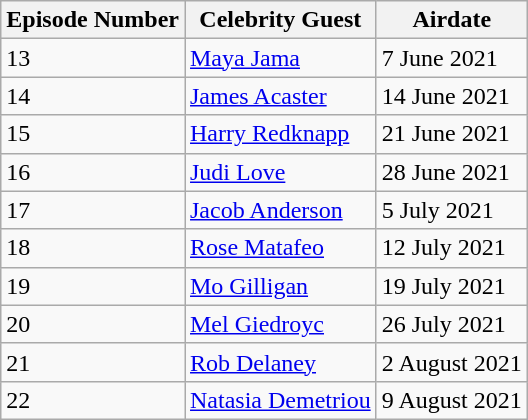<table class="wikitable">
<tr>
<th>Episode Number</th>
<th>Celebrity Guest</th>
<th>Airdate</th>
</tr>
<tr>
<td>13</td>
<td><a href='#'>Maya Jama</a></td>
<td>7 June 2021</td>
</tr>
<tr>
<td>14</td>
<td><a href='#'>James Acaster</a></td>
<td>14 June 2021</td>
</tr>
<tr>
<td>15</td>
<td><a href='#'>Harry Redknapp</a></td>
<td>21 June 2021</td>
</tr>
<tr>
<td>16</td>
<td><a href='#'>Judi Love</a></td>
<td>28 June 2021</td>
</tr>
<tr>
<td>17</td>
<td><a href='#'>Jacob Anderson</a></td>
<td>5 July 2021</td>
</tr>
<tr>
<td>18</td>
<td><a href='#'>Rose Matafeo</a></td>
<td>12 July 2021</td>
</tr>
<tr>
<td>19</td>
<td><a href='#'>Mo Gilligan</a></td>
<td>19 July 2021</td>
</tr>
<tr>
<td>20</td>
<td><a href='#'>Mel Giedroyc</a></td>
<td>26 July 2021</td>
</tr>
<tr>
<td>21</td>
<td><a href='#'>Rob Delaney</a></td>
<td>2 August 2021</td>
</tr>
<tr>
<td>22</td>
<td><a href='#'>Natasia Demetriou</a></td>
<td>9 August 2021</td>
</tr>
</table>
